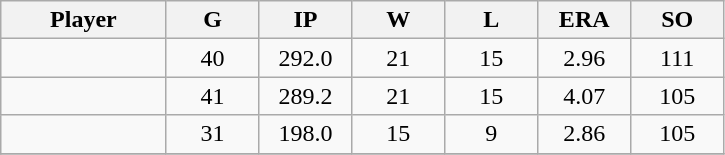<table class="wikitable sortable">
<tr>
<th bgcolor="#DDDDFF" width="16%">Player</th>
<th bgcolor="#DDDDFF" width="9%">G</th>
<th bgcolor="#DDDDFF" width="9%">IP</th>
<th bgcolor="#DDDDFF" width="9%">W</th>
<th bgcolor="#DDDDFF" width="9%">L</th>
<th bgcolor="#DDDDFF" width="9%">ERA</th>
<th bgcolor="#DDDDFF" width="9%">SO</th>
</tr>
<tr align="center">
<td></td>
<td>40</td>
<td>292.0</td>
<td>21</td>
<td>15</td>
<td>2.96</td>
<td>111</td>
</tr>
<tr align=center>
<td></td>
<td>41</td>
<td>289.2</td>
<td>21</td>
<td>15</td>
<td>4.07</td>
<td>105</td>
</tr>
<tr align="center">
<td></td>
<td>31</td>
<td>198.0</td>
<td>15</td>
<td>9</td>
<td>2.86</td>
<td>105</td>
</tr>
<tr align="center">
</tr>
</table>
